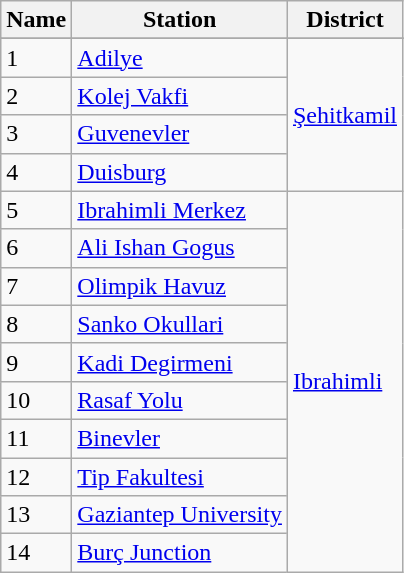<table class="wikitable">
<tr>
<th>Name</th>
<th>Station</th>
<th>District</th>
</tr>
<tr>
</tr>
<tr>
<td>1</td>
<td><a href='#'>Adilye</a></td>
<td rowspan="4"><a href='#'>Şehitkamil</a></td>
</tr>
<tr>
<td>2</td>
<td><a href='#'>Kolej Vakfi</a></td>
</tr>
<tr>
<td>3</td>
<td><a href='#'>Guvenevler</a></td>
</tr>
<tr>
<td>4</td>
<td><a href='#'>Duisburg</a></td>
</tr>
<tr>
<td>5</td>
<td><a href='#'>Ibrahimli Merkez</a></td>
<td rowspan="10"><a href='#'>Ibrahimli</a></td>
</tr>
<tr>
<td>6</td>
<td><a href='#'>Ali Ishan Gogus</a></td>
</tr>
<tr>
<td>7</td>
<td><a href='#'>Olimpik Havuz</a></td>
</tr>
<tr>
<td>8</td>
<td><a href='#'>Sanko Okullari</a></td>
</tr>
<tr>
<td>9</td>
<td><a href='#'>Kadi Degirmeni</a></td>
</tr>
<tr>
<td>10</td>
<td><a href='#'>Rasaf Yolu</a></td>
</tr>
<tr>
<td>11</td>
<td><a href='#'>Binevler</a></td>
</tr>
<tr>
<td>12</td>
<td><a href='#'>Tip Fakultesi</a></td>
</tr>
<tr>
<td>13</td>
<td><a href='#'>Gaziantep University</a></td>
</tr>
<tr>
<td>14</td>
<td><a href='#'>Burç Junction</a></td>
</tr>
</table>
